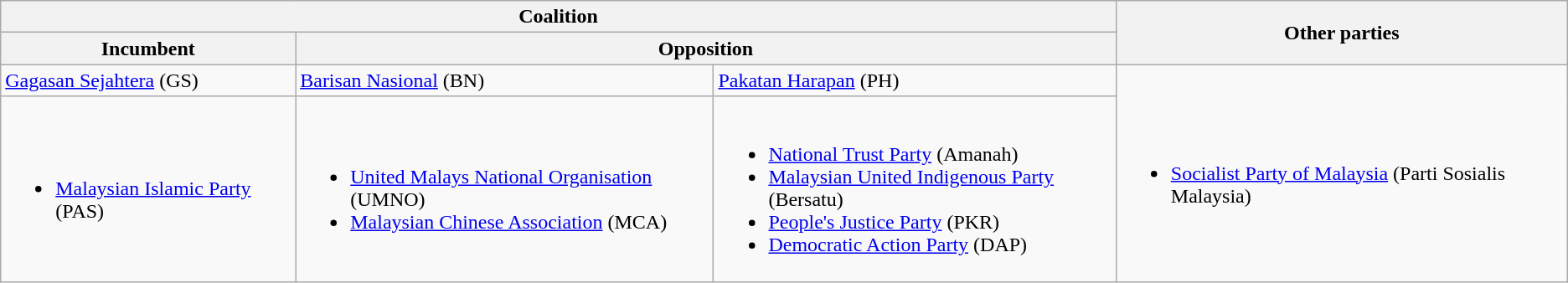<table class="wikitable">
<tr>
<th colspan="3">Coalition</th>
<th rowspan="2">Other parties</th>
</tr>
<tr>
<th>Incumbent</th>
<th colspan="2">Opposition</th>
</tr>
<tr>
<td><a href='#'>Gagasan Sejahtera</a> (GS)</td>
<td><a href='#'>Barisan Nasional</a> (BN)</td>
<td> <a href='#'>Pakatan Harapan</a> (PH)</td>
<td rowspan="2"><br><ul><li> <a href='#'>Socialist Party of Malaysia</a> (Parti Sosialis Malaysia) </li></ul></td>
</tr>
<tr>
<td><br><ul><li> <a href='#'>Malaysian Islamic Party</a> (PAS)</li></ul></td>
<td><br><ul><li> <a href='#'>United Malays National Organisation</a> (UMNO)</li><li> <a href='#'>Malaysian Chinese Association</a> (MCA)</li></ul></td>
<td><br><ul><li> <a href='#'>National Trust Party</a> (Amanah)</li><li> <a href='#'>Malaysian United Indigenous Party</a> (Bersatu)</li><li> <a href='#'>People's Justice Party</a> (PKR)</li><li> <a href='#'>Democratic Action Party</a> (DAP)</li></ul></td>
</tr>
</table>
